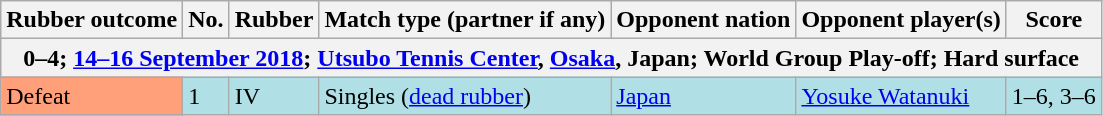<table class=wikitable>
<tr>
<th>Rubber outcome</th>
<th>No.</th>
<th>Rubber</th>
<th>Match type (partner if any)</th>
<th>Opponent nation</th>
<th>Opponent player(s)</th>
<th>Score</th>
</tr>
<tr>
<th colspan=7>0–4; <a href='#'>14–16 September 2018</a>; <a href='#'>Utsubo Tennis Center</a>, <a href='#'>Osaka</a>, Japan; World Group Play-off; Hard surface</th>
</tr>
<tr bgcolor=#B0E0E6>
<td bgcolor=FFA07A>Defeat</td>
<td>1</td>
<td>IV</td>
<td>Singles (<a href='#'>dead rubber</a>)</td>
<td> <a href='#'>Japan</a></td>
<td><a href='#'>Yosuke Watanuki</a></td>
<td>1–6, 3–6</td>
</tr>
</table>
